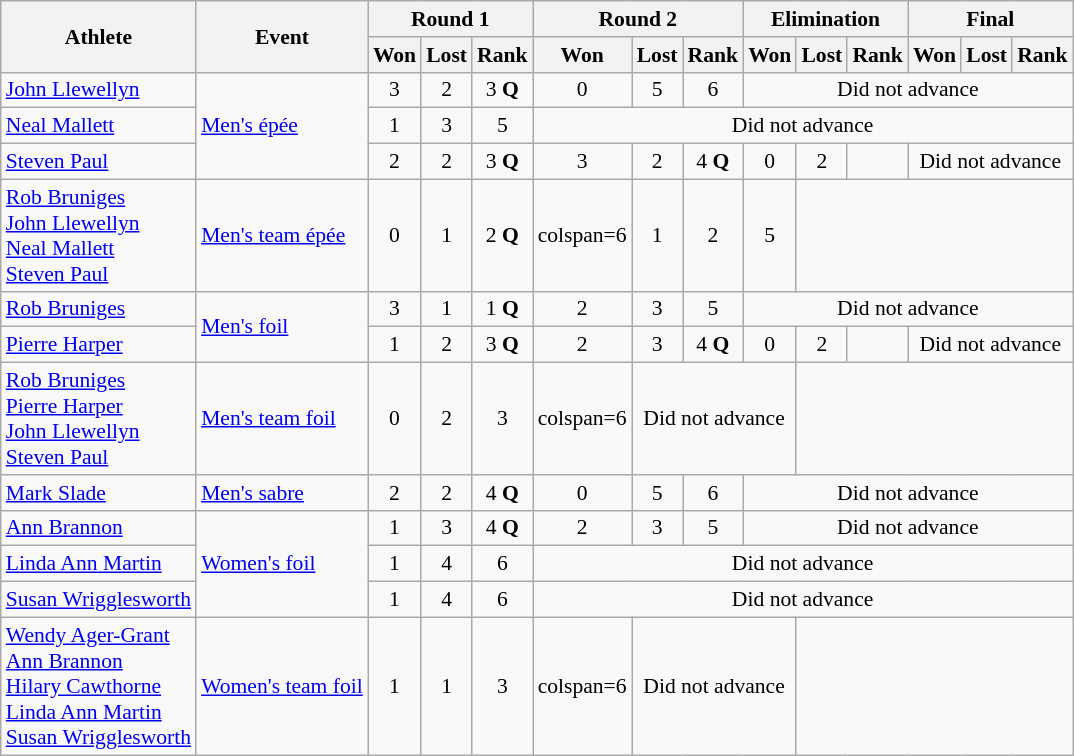<table class="wikitable" style="font-size:90%;">
<tr>
<th rowspan=2>Athlete</th>
<th rowspan=2>Event</th>
<th colspan=3>Round 1</th>
<th colspan=3>Round 2</th>
<th colspan=3>Elimination</th>
<th colspan=3>Final</th>
</tr>
<tr>
<th>Won</th>
<th>Lost</th>
<th>Rank</th>
<th>Won</th>
<th>Lost</th>
<th>Rank</th>
<th>Won</th>
<th>Lost</th>
<th>Rank</th>
<th>Won</th>
<th>Lost</th>
<th>Rank</th>
</tr>
<tr align=center>
<td align=left><a href='#'>John Llewellyn</a></td>
<td align=left rowspan=3><a href='#'>Men's épée</a></td>
<td>3</td>
<td>2</td>
<td>3 <strong>Q</strong></td>
<td>0</td>
<td>5</td>
<td>6</td>
<td colspan=6>Did not advance</td>
</tr>
<tr align=center>
<td align=left><a href='#'>Neal Mallett</a></td>
<td>1</td>
<td>3</td>
<td>5</td>
<td colspan=9>Did not advance</td>
</tr>
<tr align=center>
<td align=left><a href='#'>Steven Paul</a></td>
<td>2</td>
<td>2</td>
<td>3 <strong>Q</strong></td>
<td>3</td>
<td>2</td>
<td>4 <strong>Q</strong></td>
<td>0</td>
<td>2</td>
<td></td>
<td colspan=3>Did not advance</td>
</tr>
<tr align=center>
<td align=left><a href='#'>Rob Bruniges</a><br><a href='#'>John Llewellyn</a><br><a href='#'>Neal Mallett</a><br><a href='#'>Steven Paul</a></td>
<td align=left><a href='#'>Men's team épée</a></td>
<td>0</td>
<td>1</td>
<td>2 <strong>Q</strong></td>
<td>colspan=6 </td>
<td>1</td>
<td>2</td>
<td>5</td>
</tr>
<tr align=center>
<td align=left><a href='#'>Rob Bruniges</a></td>
<td align=left rowspan=2><a href='#'>Men's foil</a></td>
<td>3</td>
<td>1</td>
<td>1 <strong>Q</strong></td>
<td>2</td>
<td>3</td>
<td>5</td>
<td colspan=6>Did not advance</td>
</tr>
<tr align=center>
<td align=left><a href='#'>Pierre Harper</a></td>
<td>1</td>
<td>2</td>
<td>3 <strong>Q</strong></td>
<td>2</td>
<td>3</td>
<td>4 <strong>Q</strong></td>
<td>0</td>
<td>2</td>
<td></td>
<td colspan=3>Did not advance</td>
</tr>
<tr align=center>
<td align=left><a href='#'>Rob Bruniges</a><br><a href='#'>Pierre Harper</a><br><a href='#'>John Llewellyn</a><br><a href='#'>Steven Paul</a></td>
<td align=left><a href='#'>Men's team foil</a></td>
<td>0</td>
<td>2</td>
<td>3</td>
<td>colspan=6 </td>
<td colspan=3>Did not advance</td>
</tr>
<tr align=center>
<td align=left><a href='#'>Mark Slade</a></td>
<td align=left><a href='#'>Men's sabre</a></td>
<td>2</td>
<td>2</td>
<td>4 <strong>Q</strong></td>
<td>0</td>
<td>5</td>
<td>6</td>
<td colspan=6>Did not advance</td>
</tr>
<tr align=center>
<td align=left><a href='#'>Ann Brannon</a></td>
<td align=left rowspan=3><a href='#'>Women's foil</a></td>
<td>1</td>
<td>3</td>
<td>4 <strong>Q</strong></td>
<td>2</td>
<td>3</td>
<td>5</td>
<td colspan=6>Did not advance</td>
</tr>
<tr align=center>
<td align=left><a href='#'>Linda Ann Martin</a></td>
<td>1</td>
<td>4</td>
<td>6</td>
<td colspan=9>Did not advance</td>
</tr>
<tr align=center>
<td align=left><a href='#'>Susan Wrigglesworth</a></td>
<td>1</td>
<td>4</td>
<td>6</td>
<td colspan=9>Did not advance</td>
</tr>
<tr align=center>
<td align=left><a href='#'>Wendy Ager-Grant</a><br><a href='#'>Ann Brannon</a><br><a href='#'>Hilary Cawthorne</a><br><a href='#'>Linda Ann Martin</a><br><a href='#'>Susan Wrigglesworth</a></td>
<td align=left><a href='#'>Women's team foil</a></td>
<td>1</td>
<td>1</td>
<td>3</td>
<td>colspan=6 </td>
<td colspan=3>Did not advance</td>
</tr>
</table>
